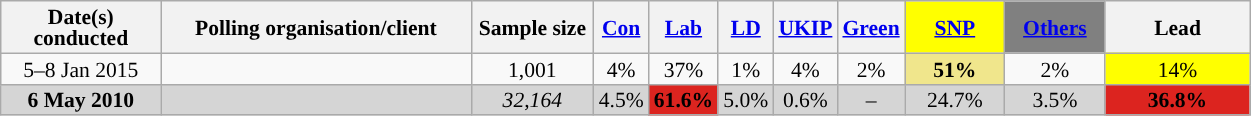<table class="wikitable sortable" style="text-align:center;font-size:90%;line-height:14px">
<tr>
<th ! style="width:100px;">Date(s)<br>conducted</th>
<th style="width:200px;">Polling organisation/client</th>
<th class="unsortable" style="width:75px;">Sample size</th>
<th class="unsortable" style="background:"><a href='#'><span>Con</span></a></th>
<th class="unsortable" style="background:"><a href='#'><span>Lab</span></a></th>
<th class="unsortable" style="background:"><a href='#'><span>LD</span></a></th>
<th class="unsortable" style="background:"><a href='#'><span>UKIP</span></a></th>
<th class="unsortable" style="background:"><a href='#'><span>Green</span></a></th>
<th class="unsortable" style="background:#ffff00; width:60px;"><a href='#'><span>SNP</span></a></th>
<th class="unsortable" style="background:gray; width:60px;"><a href='#'><span>Others</span></a></th>
<th class="unsortable" style="width:90px;">Lead</th>
</tr>
<tr>
<td>5–8 Jan 2015</td>
<td> </td>
<td>1,001</td>
<td>4%</td>
<td>37%</td>
<td>1%</td>
<td>4%</td>
<td>2%</td>
<td style="background:khaki"><strong>51%</strong></td>
<td>2%</td>
<td style="background:#ff0"><span>14% </span></td>
</tr>
<tr>
<td style="background:#D5D5D5"><strong>6 May 2010</strong></td>
<td style="background:#D5D5D5"></td>
<td style="background:#D5D5D5"><em>32,164</em></td>
<td style="background:#D5D5D5">4.5%</td>
<td style="background:#dc241f"><span><strong>61.6%</strong></span></td>
<td style="background:#D5D5D5">5.0%</td>
<td style="background:#D5D5D5">0.6%</td>
<td style="background:#D5D5D5">–</td>
<td style="background:#D5D5D5">24.7%</td>
<td style="background:#D5D5D5">3.5%</td>
<td style="background:#dc241f"><span><strong>36.8% </strong></span></td>
</tr>
</table>
